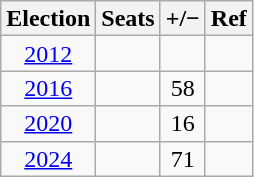<table class="wikitable" style="text-align:center; font-size:100%; line-height:16px;">
<tr>
<th>Election</th>
<th>Seats</th>
<th>+/−</th>
<th>Ref</th>
</tr>
<tr>
<td><a href='#'>2012</a></td>
<td></td>
<td></td>
<td></td>
</tr>
<tr>
<td><a href='#'>2016</a></td>
<td></td>
<td> 58</td>
<td></td>
</tr>
<tr>
<td><a href='#'>2020</a></td>
<td></td>
<td> 16</td>
<td></td>
</tr>
<tr>
<td><a href='#'>2024</a></td>
<td></td>
<td> 71</td>
<td></td>
</tr>
</table>
